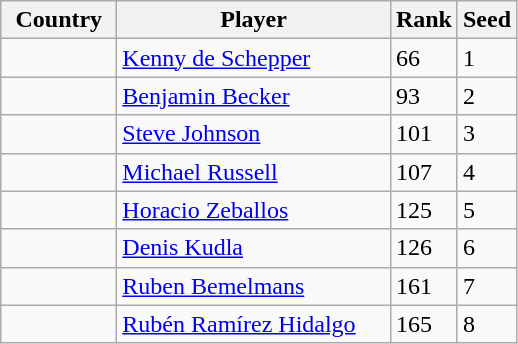<table class="sortable wikitable">
<tr>
<th width="70">Country</th>
<th width="175">Player</th>
<th>Rank</th>
<th>Seed</th>
</tr>
<tr>
<td></td>
<td><a href='#'>Kenny de Schepper</a></td>
<td>66</td>
<td>1</td>
</tr>
<tr>
<td></td>
<td><a href='#'>Benjamin Becker</a></td>
<td>93</td>
<td>2</td>
</tr>
<tr>
<td></td>
<td><a href='#'>Steve Johnson</a></td>
<td>101</td>
<td>3</td>
</tr>
<tr>
<td></td>
<td><a href='#'>Michael Russell</a></td>
<td>107</td>
<td>4</td>
</tr>
<tr>
<td></td>
<td><a href='#'>Horacio Zeballos</a></td>
<td>125</td>
<td>5</td>
</tr>
<tr>
<td></td>
<td><a href='#'>Denis Kudla</a></td>
<td>126</td>
<td>6</td>
</tr>
<tr>
<td></td>
<td><a href='#'>Ruben Bemelmans</a></td>
<td>161</td>
<td>7</td>
</tr>
<tr>
<td></td>
<td><a href='#'>Rubén Ramírez Hidalgo</a></td>
<td>165</td>
<td>8</td>
</tr>
</table>
